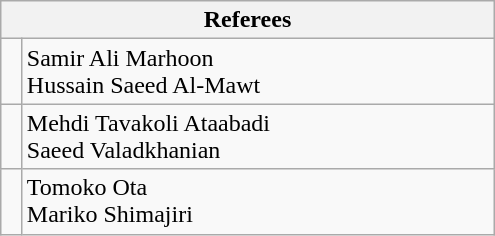<table class="wikitable" style="width:330px;">
<tr>
<th colspan=2>Referees</th>
</tr>
<tr>
<td align=left></td>
<td>Samir Ali Marhoon<br>Hussain Saeed Al-Mawt</td>
</tr>
<tr>
<td align=left></td>
<td>Mehdi Tavakoli Ataabadi<br>Saeed Valadkhanian</td>
</tr>
<tr>
<td align=left></td>
<td>Tomoko Ota<br>Mariko Shimajiri</td>
</tr>
</table>
